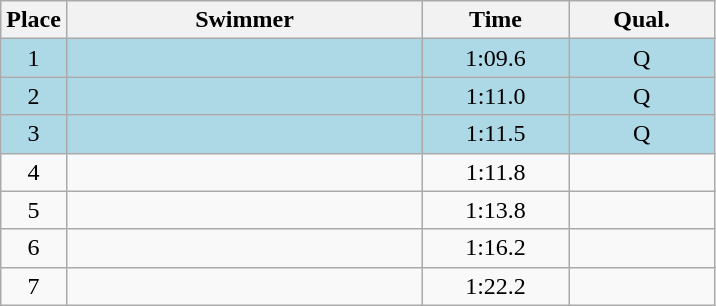<table class=wikitable style="text-align:center">
<tr>
<th>Place</th>
<th width=230>Swimmer</th>
<th width=90>Time</th>
<th width=90>Qual.</th>
</tr>
<tr bgcolor=lightblue>
<td>1</td>
<td align=left></td>
<td>1:09.6</td>
<td>Q</td>
</tr>
<tr bgcolor=lightblue>
<td>2</td>
<td align=left></td>
<td>1:11.0</td>
<td>Q</td>
</tr>
<tr bgcolor=lightblue>
<td>3</td>
<td align=left></td>
<td>1:11.5</td>
<td>Q</td>
</tr>
<tr>
<td>4</td>
<td align=left></td>
<td>1:11.8</td>
<td></td>
</tr>
<tr>
<td>5</td>
<td align=left></td>
<td>1:13.8</td>
<td></td>
</tr>
<tr>
<td>6</td>
<td align=left></td>
<td>1:16.2</td>
<td></td>
</tr>
<tr>
<td>7</td>
<td align=left></td>
<td>1:22.2</td>
<td></td>
</tr>
</table>
